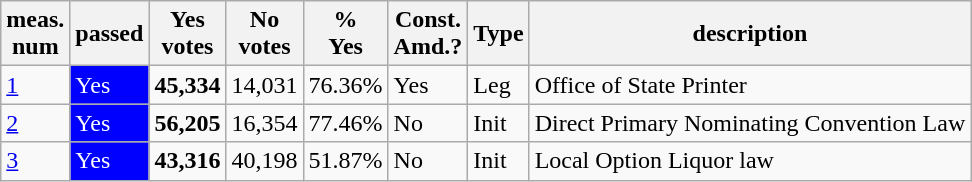<table class="wikitable sortable">
<tr>
<th>meas.<br>num</th>
<th>passed</th>
<th>Yes<br>votes</th>
<th>No<br>votes</th>
<th>%<br>Yes</th>
<th>Const.<br>Amd.?</th>
<th>Type</th>
<th>description</th>
</tr>
<tr>
<td><a href='#'>1</a></td>
<td style="background:blue;color:white">Yes</td>
<td><strong>45,334</strong></td>
<td>14,031</td>
<td>76.36%</td>
<td>Yes</td>
<td>Leg</td>
<td>Office of State Printer</td>
</tr>
<tr>
<td><a href='#'>2</a></td>
<td style="background:blue;color:white">Yes</td>
<td><strong>56,205</strong></td>
<td>16,354</td>
<td>77.46%</td>
<td>No</td>
<td>Init</td>
<td>Direct Primary Nominating Convention Law</td>
</tr>
<tr>
<td><a href='#'>3</a></td>
<td style="background:blue;color:white">Yes</td>
<td><strong>43,316</strong></td>
<td>40,198</td>
<td>51.87%</td>
<td>No</td>
<td>Init</td>
<td>Local Option Liquor law</td>
</tr>
</table>
